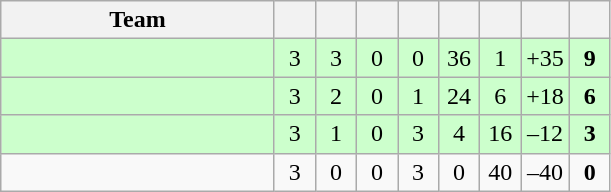<table class="wikitable" style="text-align: center;">
<tr>
<th width="175">Team</th>
<th width="20"></th>
<th width="20"></th>
<th width="20"></th>
<th width="20"></th>
<th width="20"></th>
<th width="20"></th>
<th width="20"></th>
<th width="20"></th>
</tr>
<tr bgcolor=ccffcc>
<td align=left></td>
<td>3</td>
<td>3</td>
<td>0</td>
<td>0</td>
<td>36</td>
<td>1</td>
<td>+35</td>
<td><strong>9</strong></td>
</tr>
<tr bgcolor=ccffcc>
<td align=left></td>
<td>3</td>
<td>2</td>
<td>0</td>
<td>1</td>
<td>24</td>
<td>6</td>
<td>+18</td>
<td><strong>6</strong></td>
</tr>
<tr bgcolor=ccffcc>
<td align=left></td>
<td>3</td>
<td>1</td>
<td>0</td>
<td>3</td>
<td>4</td>
<td>16</td>
<td>–12</td>
<td><strong>3</strong></td>
</tr>
<tr>
<td align=left></td>
<td>3</td>
<td>0</td>
<td>0</td>
<td>3</td>
<td>0</td>
<td>40</td>
<td>–40</td>
<td><strong>0</strong></td>
</tr>
</table>
